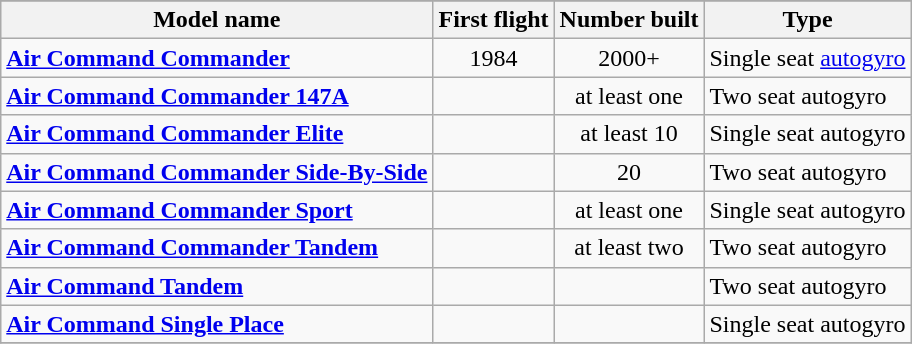<table class="wikitable" align=center>
<tr>
</tr>
<tr style="background:#efefef;">
<th>Model name</th>
<th>First flight</th>
<th>Number built</th>
<th>Type</th>
</tr>
<tr>
<td align=left><strong><a href='#'>Air Command Commander</a></strong></td>
<td align=center>1984</td>
<td align=center>2000+</td>
<td align=left>Single seat <a href='#'>autogyro</a></td>
</tr>
<tr>
<td align=left><strong><a href='#'>Air Command Commander 147A</a></strong></td>
<td align=center></td>
<td align=center>at least one</td>
<td align=left>Two seat autogyro</td>
</tr>
<tr>
<td align=left><strong><a href='#'>Air Command Commander Elite</a></strong></td>
<td align=center></td>
<td align=center>at least 10</td>
<td align=left>Single seat autogyro</td>
</tr>
<tr>
<td align=left><strong><a href='#'>Air Command Commander Side-By-Side</a></strong></td>
<td align=center></td>
<td align=center>20</td>
<td align=left>Two seat autogyro</td>
</tr>
<tr>
<td align=left><strong><a href='#'>Air Command Commander Sport</a></strong></td>
<td align=center></td>
<td align=center>at least one</td>
<td align=left>Single seat autogyro</td>
</tr>
<tr>
<td align=left><strong><a href='#'>Air Command Commander Tandem</a></strong></td>
<td align=center></td>
<td align=center>at least two</td>
<td align=left>Two seat autogyro</td>
</tr>
<tr>
<td align=left><strong><a href='#'>Air Command Tandem</a></strong></td>
<td align=center></td>
<td align=center></td>
<td align=left>Two seat autogyro</td>
</tr>
<tr>
<td align=left><strong><a href='#'>Air Command Single Place</a></strong></td>
<td align=center></td>
<td align=center></td>
<td align=left>Single seat autogyro</td>
</tr>
<tr>
</tr>
</table>
